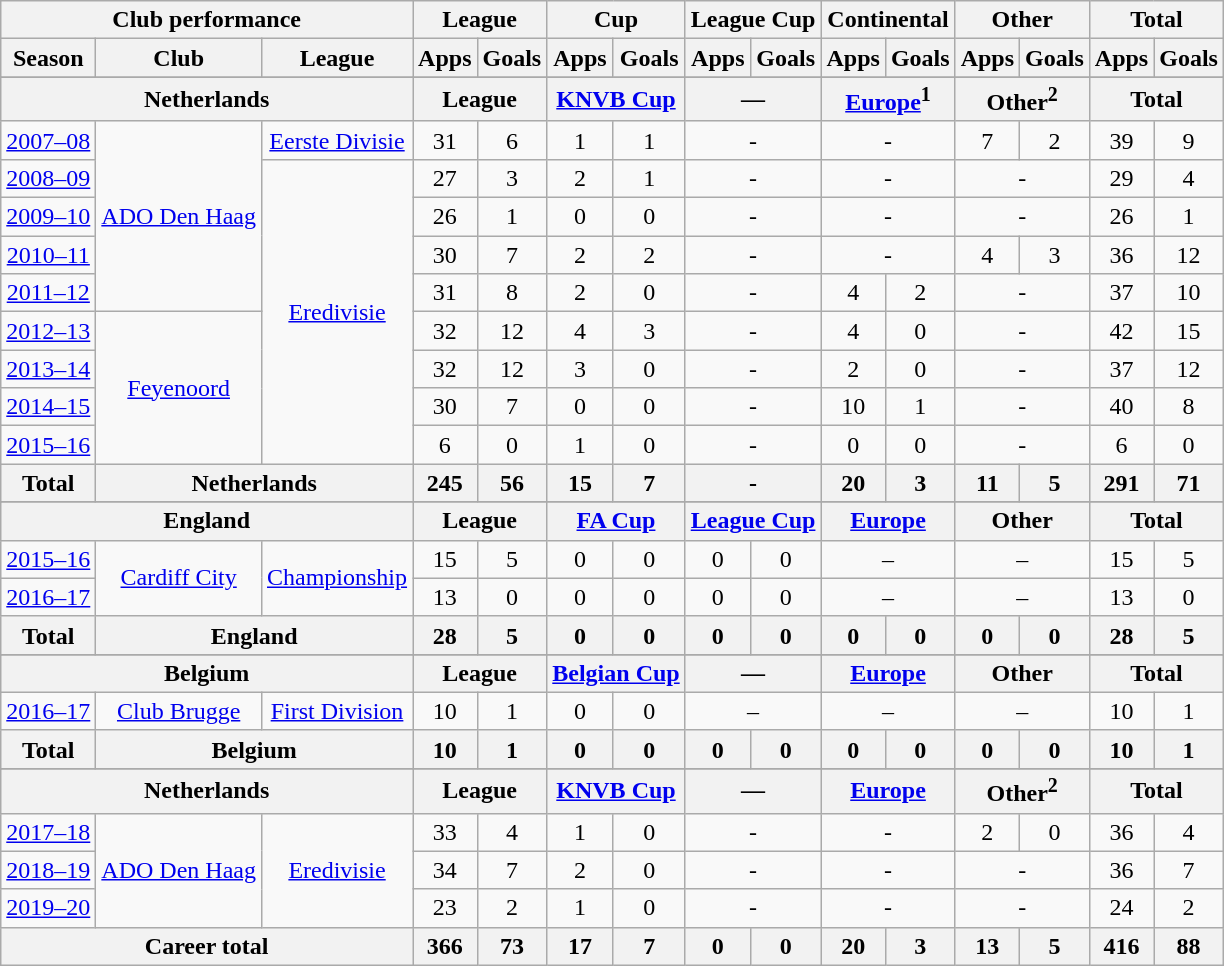<table class="wikitable" style="text-align:center">
<tr>
<th colspan=3>Club performance</th>
<th colspan=2>League</th>
<th colspan=2>Cup</th>
<th colspan=2>League Cup</th>
<th colspan=2>Continental</th>
<th colspan=2>Other</th>
<th colspan=2>Total</th>
</tr>
<tr>
<th>Season</th>
<th>Club</th>
<th>League</th>
<th>Apps</th>
<th>Goals</th>
<th>Apps</th>
<th>Goals</th>
<th>Apps</th>
<th>Goals</th>
<th>Apps</th>
<th>Goals</th>
<th>Apps</th>
<th>Goals</th>
<th>Apps</th>
<th>Goals</th>
</tr>
<tr>
</tr>
<tr>
<th colspan=3>Netherlands</th>
<th colspan=2>League</th>
<th colspan=2><a href='#'>KNVB Cup</a></th>
<th colspan=2>—</th>
<th colspan=2><a href='#'>Europe</a><sup>1</sup></th>
<th colspan=2>Other<sup>2</sup></th>
<th colspan=2>Total</th>
</tr>
<tr>
<td><a href='#'>2007–08</a></td>
<td rowspan="5"><a href='#'>ADO Den Haag</a></td>
<td rowspan="1"><a href='#'>Eerste Divisie</a></td>
<td>31</td>
<td>6</td>
<td>1</td>
<td>1</td>
<td colspan=2>-</td>
<td colspan=2>-</td>
<td>7</td>
<td>2</td>
<td>39</td>
<td>9</td>
</tr>
<tr>
<td><a href='#'>2008–09</a></td>
<td rowspan="8"><a href='#'>Eredivisie</a></td>
<td>27</td>
<td>3</td>
<td>2</td>
<td>1</td>
<td colspan=2>-</td>
<td colspan=2>-</td>
<td colspan=2>-</td>
<td>29</td>
<td>4</td>
</tr>
<tr>
<td><a href='#'>2009–10</a></td>
<td>26</td>
<td>1</td>
<td>0</td>
<td>0</td>
<td colspan=2>-</td>
<td colspan=2>-</td>
<td colspan=2>-</td>
<td>26</td>
<td>1</td>
</tr>
<tr>
<td><a href='#'>2010–11</a></td>
<td>30</td>
<td>7</td>
<td>2</td>
<td>2</td>
<td colspan=2>-</td>
<td colspan=2>-</td>
<td>4</td>
<td>3</td>
<td>36</td>
<td>12</td>
</tr>
<tr>
<td><a href='#'>2011–12</a></td>
<td>31</td>
<td>8</td>
<td>2</td>
<td>0</td>
<td colspan=2>-</td>
<td>4</td>
<td>2</td>
<td colspan=2>-</td>
<td>37</td>
<td>10</td>
</tr>
<tr>
<td><a href='#'>2012–13</a></td>
<td rowspan="4"><a href='#'>Feyenoord</a></td>
<td>32</td>
<td>12</td>
<td>4</td>
<td>3</td>
<td colspan=2>-</td>
<td>4</td>
<td>0</td>
<td colspan=2>-</td>
<td>42</td>
<td>15</td>
</tr>
<tr>
<td><a href='#'>2013–14</a></td>
<td>32</td>
<td>12</td>
<td>3</td>
<td>0</td>
<td colspan=2>-</td>
<td>2</td>
<td>0</td>
<td colspan=2>-</td>
<td>37</td>
<td>12</td>
</tr>
<tr>
<td><a href='#'>2014–15</a></td>
<td>30</td>
<td>7</td>
<td>0</td>
<td>0</td>
<td colspan=2>-</td>
<td>10</td>
<td>1</td>
<td colspan=2>-</td>
<td>40</td>
<td>8</td>
</tr>
<tr>
<td><a href='#'>2015–16</a></td>
<td>6</td>
<td>0</td>
<td>1</td>
<td>0</td>
<td colspan=2>-</td>
<td>0</td>
<td>0</td>
<td colspan=2>-</td>
<td>6</td>
<td>0</td>
</tr>
<tr>
<th rowspan=1>Total</th>
<th colspan=2>Netherlands</th>
<th>245</th>
<th>56</th>
<th>15</th>
<th>7</th>
<th colspan=2>-</th>
<th>20</th>
<th>3</th>
<th>11</th>
<th>5</th>
<th>291</th>
<th>71</th>
</tr>
<tr>
</tr>
<tr>
<th colspan=3>England</th>
<th colspan=2>League</th>
<th colspan=2><a href='#'>FA Cup</a></th>
<th colspan=2><a href='#'>League Cup</a></th>
<th colspan=2><a href='#'>Europe</a></th>
<th colspan=2>Other</th>
<th colspan=2>Total</th>
</tr>
<tr>
<td><a href='#'>2015–16</a></td>
<td rowspan=2><a href='#'>Cardiff City</a></td>
<td rowspan=2><a href='#'>Championship</a></td>
<td>15</td>
<td>5</td>
<td>0</td>
<td>0</td>
<td>0</td>
<td>0</td>
<td colspan=2>–</td>
<td colspan=2>–</td>
<td>15</td>
<td>5</td>
</tr>
<tr>
<td><a href='#'>2016–17</a></td>
<td>13</td>
<td>0</td>
<td>0</td>
<td>0</td>
<td>0</td>
<td>0</td>
<td colspan=2>–</td>
<td colspan=2>–</td>
<td>13</td>
<td>0</td>
</tr>
<tr>
<th rowspan=1>Total</th>
<th colspan=2>England</th>
<th>28</th>
<th>5</th>
<th>0</th>
<th>0</th>
<th>0</th>
<th>0</th>
<th>0</th>
<th>0</th>
<th>0</th>
<th>0</th>
<th>28</th>
<th>5</th>
</tr>
<tr>
</tr>
<tr>
<th colspan=3>Belgium</th>
<th colspan=2>League</th>
<th colspan=2><a href='#'>Belgian Cup</a></th>
<th colspan=2>—</th>
<th colspan=2><a href='#'>Europe</a></th>
<th colspan=2>Other</th>
<th colspan=2>Total</th>
</tr>
<tr>
<td><a href='#'>2016–17</a></td>
<td rowspan=1><a href='#'>Club Brugge</a></td>
<td rowspan=1><a href='#'>First Division</a></td>
<td>10</td>
<td>1</td>
<td>0</td>
<td>0</td>
<td colspan=2>–</td>
<td colspan=2>–</td>
<td colspan=2>–</td>
<td>10</td>
<td>1</td>
</tr>
<tr>
<th rowspan=1>Total</th>
<th colspan=2>Belgium</th>
<th>10</th>
<th>1</th>
<th>0</th>
<th>0</th>
<th>0</th>
<th>0</th>
<th>0</th>
<th>0</th>
<th>0</th>
<th>0</th>
<th>10</th>
<th>1</th>
</tr>
<tr>
</tr>
<tr>
<th colspan=3>Netherlands</th>
<th colspan=2>League</th>
<th colspan=2><a href='#'>KNVB Cup</a></th>
<th colspan=2>—</th>
<th colspan=2><a href='#'>Europe</a></th>
<th colspan=2>Other<sup>2</sup></th>
<th colspan=2>Total</th>
</tr>
<tr>
<td><a href='#'>2017–18</a></td>
<td rowspan="3"><a href='#'>ADO Den Haag</a></td>
<td rowspan=3><a href='#'>Eredivisie</a></td>
<td>33</td>
<td>4</td>
<td>1</td>
<td>0</td>
<td colspan=2>-</td>
<td colspan=2>-</td>
<td>2</td>
<td>0</td>
<td>36</td>
<td>4</td>
</tr>
<tr>
<td><a href='#'>2018–19</a></td>
<td>34</td>
<td>7</td>
<td>2</td>
<td>0</td>
<td colspan=2>-</td>
<td colspan=2>-</td>
<td colspan=2>-</td>
<td>36</td>
<td>7</td>
</tr>
<tr>
<td><a href='#'>2019–20</a></td>
<td>23</td>
<td>2</td>
<td>1</td>
<td>0</td>
<td colspan=2>-</td>
<td colspan=2>-</td>
<td colspan=2>-</td>
<td>24</td>
<td>2</td>
</tr>
<tr>
<th colspan=3>Career total</th>
<th>366</th>
<th>73</th>
<th>17</th>
<th>7</th>
<th>0</th>
<th>0</th>
<th>20</th>
<th>3</th>
<th>13</th>
<th>5</th>
<th>416</th>
<th>88</th>
</tr>
</table>
